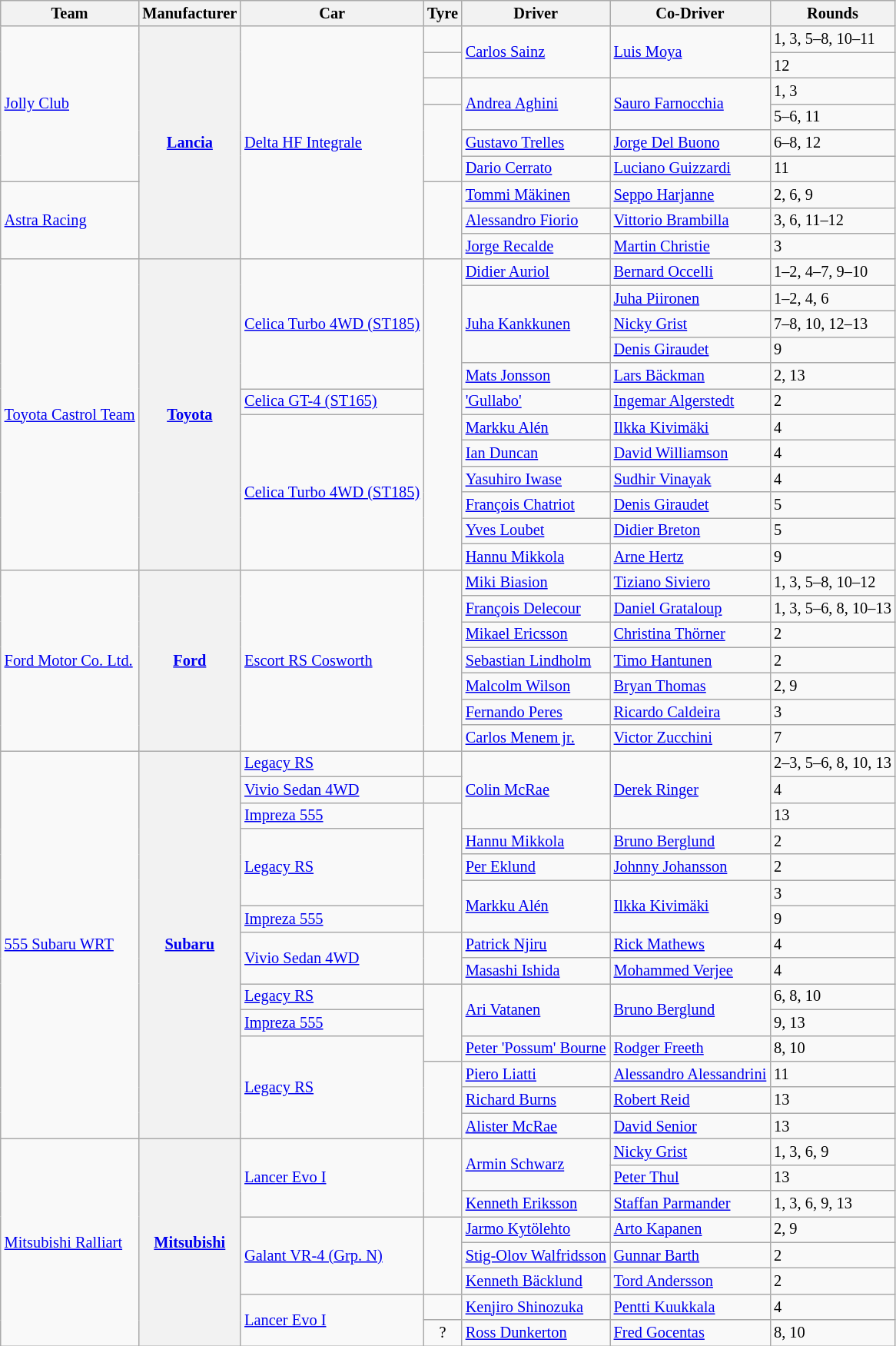<table class="wikitable" style="font-size: 85%">
<tr>
<th>Team</th>
<th>Manufacturer</th>
<th>Car</th>
<th>Tyre</th>
<th>Driver</th>
<th>Co-Driver</th>
<th>Rounds</th>
</tr>
<tr>
<td rowspan="6" nowrap=""> <a href='#'>Jolly Club</a></td>
<th rowspan="9"><a href='#'>Lancia</a></th>
<td rowspan="9" nowrap=""><a href='#'>Delta HF Integrale</a></td>
<td align="center"></td>
<td rowspan="2"> <a href='#'>Carlos Sainz</a></td>
<td rowspan="2" nowrap=""> <a href='#'>Luis Moya</a></td>
<td>1, 3, 5–8, 10–11</td>
</tr>
<tr>
<td align="center"></td>
<td>12</td>
</tr>
<tr>
<td align="center"></td>
<td rowspan="2"> <a href='#'>Andrea Aghini</a></td>
<td rowspan="2"> <a href='#'>Sauro Farnocchia</a></td>
<td>1, 3</td>
</tr>
<tr>
<td rowspan="3"  align="center"></td>
<td>5–6, 11</td>
</tr>
<tr>
<td> <a href='#'>Gustavo Trelles</a></td>
<td> <a href='#'>Jorge Del Buono</a></td>
<td>6–8, 12</td>
</tr>
<tr>
<td> <a href='#'>Dario Cerrato</a></td>
<td> <a href='#'>Luciano Guizzardi</a></td>
<td>11</td>
</tr>
<tr>
<td rowspan="3"> <a href='#'>Astra Racing</a></td>
<td rowspan="3"  align="center"></td>
<td> <a href='#'>Tommi Mäkinen</a></td>
<td> <a href='#'>Seppo Harjanne</a></td>
<td>2, 6, 9</td>
</tr>
<tr>
<td> <a href='#'>Alessandro Fiorio</a></td>
<td> <a href='#'>Vittorio Brambilla</a></td>
<td>3, 6, 11–12</td>
</tr>
<tr>
<td nowrap=""> <a href='#'>Jorge Recalde</a></td>
<td> <a href='#'>Martin Christie</a></td>
<td>3</td>
</tr>
<tr>
<td rowspan="12"> <a href='#'>Toyota Castrol Team</a></td>
<th rowspan="12"><a href='#'>Toyota</a></th>
<td rowspan="5"><a href='#'>Celica Turbo 4WD (ST185)</a></td>
<td rowspan="12"  align="center"></td>
<td> <a href='#'>Didier Auriol</a></td>
<td> <a href='#'>Bernard Occelli</a></td>
<td>1–2, 4–7, 9–10</td>
</tr>
<tr>
<td rowspan="3"> <a href='#'>Juha Kankkunen</a></td>
<td> <a href='#'>Juha Piironen</a></td>
<td>1–2, 4, 6</td>
</tr>
<tr>
<td> <a href='#'>Nicky Grist</a></td>
<td>7–8, 10, 12–13</td>
</tr>
<tr>
<td> <a href='#'>Denis Giraudet</a></td>
<td>9</td>
</tr>
<tr>
<td> <a href='#'>Mats Jonsson</a></td>
<td> <a href='#'>Lars Bäckman</a></td>
<td>2, 13</td>
</tr>
<tr>
<td><a href='#'>Celica GT-4 (ST165)</a></td>
<td> <a href='#'>'Gullabo'</a></td>
<td> <a href='#'>Ingemar Algerstedt</a></td>
<td>2</td>
</tr>
<tr>
<td rowspan="6"><a href='#'>Celica Turbo 4WD (ST185)</a></td>
<td> <a href='#'>Markku Alén</a></td>
<td> <a href='#'>Ilkka Kivimäki</a></td>
<td>4</td>
</tr>
<tr>
<td> <a href='#'>Ian Duncan</a></td>
<td> <a href='#'>David Williamson</a></td>
<td>4</td>
</tr>
<tr>
<td> <a href='#'>Yasuhiro Iwase</a></td>
<td> <a href='#'>Sudhir Vinayak</a></td>
<td>4</td>
</tr>
<tr>
<td> <a href='#'>François Chatriot</a></td>
<td> <a href='#'>Denis Giraudet</a></td>
<td>5</td>
</tr>
<tr>
<td> <a href='#'>Yves Loubet</a></td>
<td> <a href='#'>Didier Breton</a></td>
<td>5</td>
</tr>
<tr>
<td> <a href='#'>Hannu Mikkola</a></td>
<td> <a href='#'>Arne Hertz</a></td>
<td>9</td>
</tr>
<tr>
<td rowspan="7"> <a href='#'>Ford Motor Co. Ltd.</a></td>
<th rowspan="7"><a href='#'>Ford</a></th>
<td rowspan="7"><a href='#'>Escort RS Cosworth</a></td>
<td rowspan="7"  align="center"></td>
<td> <a href='#'>Miki Biasion</a></td>
<td> <a href='#'>Tiziano Siviero</a></td>
<td>1, 3, 5–8, 10–12</td>
</tr>
<tr>
<td> <a href='#'>François Delecour</a></td>
<td> <a href='#'>Daniel Grataloup</a></td>
<td>1, 3, 5–6, 8, 10–13</td>
</tr>
<tr>
<td> <a href='#'>Mikael Ericsson</a></td>
<td> <a href='#'>Christina Thörner</a></td>
<td>2</td>
</tr>
<tr>
<td> <a href='#'>Sebastian Lindholm</a></td>
<td> <a href='#'>Timo Hantunen</a></td>
<td>2</td>
</tr>
<tr>
<td> <a href='#'>Malcolm Wilson</a></td>
<td> <a href='#'>Bryan Thomas</a></td>
<td>2, 9</td>
</tr>
<tr>
<td> <a href='#'>Fernando Peres</a></td>
<td> <a href='#'>Ricardo Caldeira</a></td>
<td>3</td>
</tr>
<tr>
<td> <a href='#'>Carlos Menem jr.</a></td>
<td> <a href='#'>Victor Zucchini</a></td>
<td>7</td>
</tr>
<tr>
<td rowspan="15"> <a href='#'>555 Subaru WRT</a></td>
<th rowspan="15"><a href='#'>Subaru</a></th>
<td><a href='#'>Legacy RS</a></td>
<td align="center"></td>
<td rowspan="3"> <a href='#'>Colin McRae</a></td>
<td rowspan="3"> <a href='#'>Derek Ringer</a></td>
<td>2–3, 5–6, 8, 10, 13</td>
</tr>
<tr>
<td><a href='#'>Vivio Sedan 4WD</a></td>
<td align="center"></td>
<td>4</td>
</tr>
<tr>
<td><a href='#'>Impreza 555</a></td>
<td rowspan="5"  align="center"></td>
<td>13</td>
</tr>
<tr>
<td rowspan="3"><a href='#'>Legacy RS</a></td>
<td> <a href='#'>Hannu Mikkola</a></td>
<td> <a href='#'>Bruno Berglund</a></td>
<td>2</td>
</tr>
<tr>
<td> <a href='#'>Per Eklund</a></td>
<td> <a href='#'>Johnny Johansson</a></td>
<td>2</td>
</tr>
<tr>
<td rowspan="2"> <a href='#'>Markku Alén</a></td>
<td rowspan="2"> <a href='#'>Ilkka Kivimäki</a></td>
<td>3</td>
</tr>
<tr>
<td><a href='#'>Impreza 555</a></td>
<td>9</td>
</tr>
<tr>
<td rowspan="2"><a href='#'>Vivio Sedan 4WD</a></td>
<td rowspan="2"  align="center"></td>
<td> <a href='#'>Patrick Njiru</a></td>
<td> <a href='#'>Rick Mathews</a></td>
<td>4</td>
</tr>
<tr>
<td> <a href='#'>Masashi Ishida</a></td>
<td> <a href='#'>Mohammed Verjee</a></td>
<td>4</td>
</tr>
<tr>
<td><a href='#'>Legacy RS</a></td>
<td rowspan="3"  align="center"></td>
<td rowspan="2"> <a href='#'>Ari Vatanen</a></td>
<td rowspan="2"> <a href='#'>Bruno Berglund</a></td>
<td>6, 8, 10</td>
</tr>
<tr>
<td><a href='#'>Impreza 555</a></td>
<td>9, 13</td>
</tr>
<tr>
<td rowspan="4"><a href='#'>Legacy RS</a></td>
<td> <a href='#'>Peter 'Possum' Bourne</a></td>
<td> <a href='#'>Rodger Freeth</a></td>
<td>8, 10</td>
</tr>
<tr>
<td rowspan="3"  align="center"></td>
<td> <a href='#'>Piero Liatti</a></td>
<td> <a href='#'>Alessandro Alessandrini</a></td>
<td>11</td>
</tr>
<tr>
<td> <a href='#'>Richard Burns</a></td>
<td> <a href='#'>Robert Reid</a></td>
<td>13</td>
</tr>
<tr>
<td> <a href='#'>Alister McRae</a></td>
<td> <a href='#'>David Senior</a></td>
<td>13</td>
</tr>
<tr>
<td rowspan="8"> <a href='#'>Mitsubishi Ralliart</a></td>
<th rowspan="8"><a href='#'>Mitsubishi</a></th>
<td rowspan="3"><a href='#'>Lancer Evo I</a></td>
<td rowspan="3"  align="center"></td>
<td rowspan="2"> <a href='#'>Armin Schwarz</a></td>
<td> <a href='#'>Nicky Grist</a></td>
<td>1, 3, 6, 9</td>
</tr>
<tr>
<td> <a href='#'>Peter Thul</a></td>
<td>13</td>
</tr>
<tr>
<td> <a href='#'>Kenneth Eriksson</a></td>
<td> <a href='#'>Staffan Parmander</a></td>
<td>1, 3, 6, 9, 13</td>
</tr>
<tr>
<td rowspan="3"><a href='#'>Galant VR-4 (Grp. N)</a></td>
<td rowspan="3"  align="center"></td>
<td> <a href='#'>Jarmo Kytölehto</a></td>
<td> <a href='#'>Arto Kapanen</a></td>
<td>2, 9</td>
</tr>
<tr>
<td> <a href='#'>Stig-Olov Walfridsson</a></td>
<td> <a href='#'>Gunnar Barth</a></td>
<td>2</td>
</tr>
<tr>
<td> <a href='#'>Kenneth Bäcklund</a></td>
<td> <a href='#'>Tord Andersson</a></td>
<td>2</td>
</tr>
<tr>
<td rowspan="2"><a href='#'>Lancer Evo I</a></td>
<td align="center"></td>
<td> <a href='#'>Kenjiro Shinozuka</a></td>
<td> <a href='#'>Pentti Kuukkala</a></td>
<td>4</td>
</tr>
<tr>
<td align="center">?</td>
<td> <a href='#'>Ross Dunkerton</a></td>
<td> <a href='#'>Fred Gocentas</a></td>
<td>8, 10</td>
</tr>
</table>
